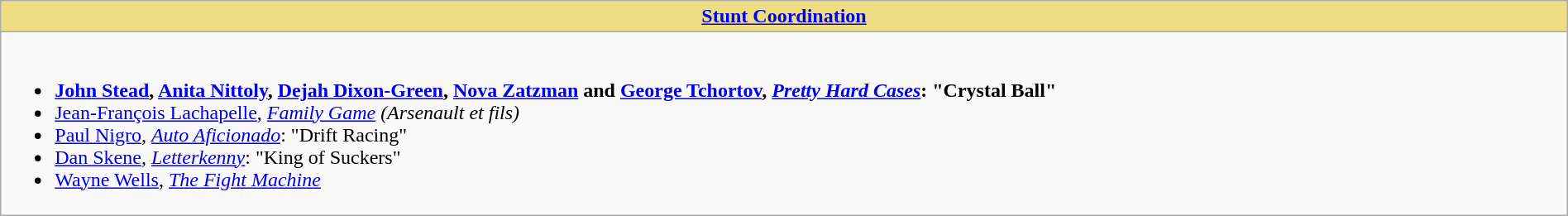<table class=wikitable width="100%">
<tr>
<th style="background:#EEDD82; width:50%"><a href='#'>Stunt Coordination</a></th>
</tr>
<tr>
<td valign="top"><br><ul><li> <strong><a href='#'>John Stead</a>, <a href='#'>Anita Nittoly</a>, <a href='#'>Dejah Dixon-Green</a>, <a href='#'>Nova Zatzman</a> and <a href='#'>George Tchortov</a>, <em><a href='#'>Pretty Hard Cases</a></em>: "Crystal Ball"</strong></li><li><a href='#'>Jean-François Lachapelle</a>, <em><a href='#'>Family Game</a> (Arsenault et fils)</em></li><li><a href='#'>Paul Nigro</a>, <em><a href='#'>Auto Aficionado</a></em>: "Drift Racing"</li><li><a href='#'>Dan Skene</a>, <em><a href='#'>Letterkenny</a></em>: "King of Suckers"</li><li><a href='#'>Wayne Wells</a>, <em><a href='#'>The Fight Machine</a></em></li></ul></td>
</tr>
</table>
